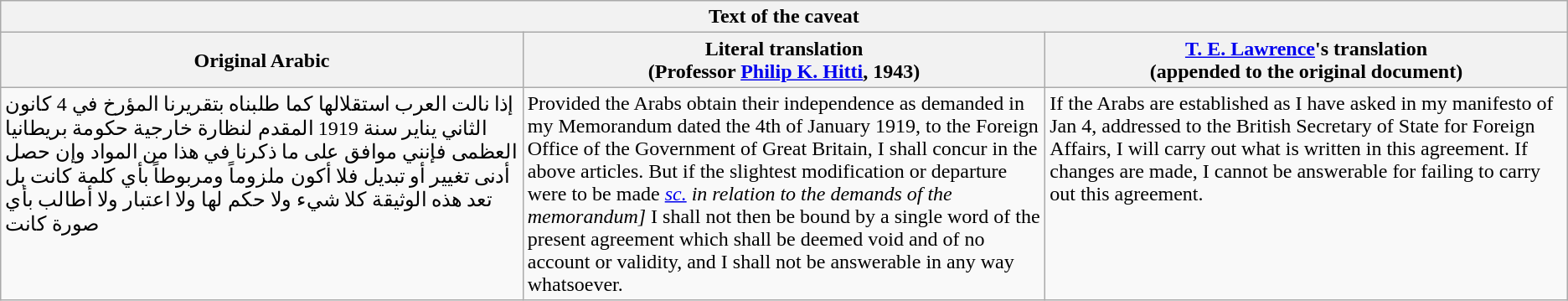<table class="wikitable mw-collapsible" style="text-align:left;">
<tr>
<th colspan="3">Text of the caveat</th>
</tr>
<tr>
<th scope="col" style="width: 33%;">Original Arabic</th>
<th scope="col" style="width: 33%;">Literal translation<br>(Professor <a href='#'>Philip K. Hitti</a>, 1943)</th>
<th scope="col" style="width: 33%;"><a href='#'>T. E. Lawrence</a>'s translation<br>(appended to the original document)</th>
</tr>
<tr style="vertical-align: top;">
<td>إذا نالت العرب استقلالها كما طلبناه بتقريرنا المؤرخ في 4 كانون الثاني يناير سنة 1919 المقدم لنظارة خارجية حكومة بريطانيا العظمى فإنني موافق على ما ذكرنا في هذا من المواد وإن حصل أدنى تغيير أو تبديل فلا أكون ملزوماً ومربوطاً بأي كلمة كانت بل تعد هذه الوثيقة كلا شيء ولا حكم لها ولا اعتبار ولا أطالب بأي صورة كانت</td>
<td>Provided the Arabs obtain their independence as demanded in my Memorandum dated the 4th of January 1919, to the Foreign Office of the Government of Great Britain, I shall concur in the above articles. But if the slightest modification or departure were to be made <em><a href='#'>sc.</a> in relation to the demands of the memorandum]</em> I shall not then be bound by a single word of the present agreement which shall be deemed void and of no account or validity, and I shall not be answerable in any way whatsoever.</td>
<td>If the Arabs are established as I have asked in my manifesto of  Jan 4, addressed to the British Secretary of State for Foreign Affairs, I will carry out what is written in this agreement. If changes are made, I cannot be answerable for failing to carry out this agreement.</td>
</tr>
</table>
